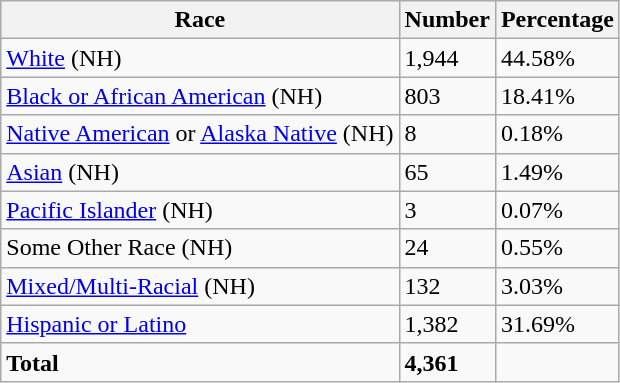<table class="wikitable">
<tr>
<th>Race</th>
<th>Number</th>
<th>Percentage</th>
</tr>
<tr>
<td><a href='#'>White</a> (NH)</td>
<td>1,944</td>
<td>44.58%</td>
</tr>
<tr>
<td><a href='#'>Black or African American</a> (NH)</td>
<td>803</td>
<td>18.41%</td>
</tr>
<tr>
<td><a href='#'>Native American</a> or <a href='#'>Alaska Native</a> (NH)</td>
<td>8</td>
<td>0.18%</td>
</tr>
<tr>
<td><a href='#'>Asian</a> (NH)</td>
<td>65</td>
<td>1.49%</td>
</tr>
<tr>
<td><a href='#'>Pacific Islander</a> (NH)</td>
<td>3</td>
<td>0.07%</td>
</tr>
<tr>
<td>Some Other Race (NH)</td>
<td>24</td>
<td>0.55%</td>
</tr>
<tr>
<td><a href='#'>Mixed/Multi-Racial</a> (NH)</td>
<td>132</td>
<td>3.03%</td>
</tr>
<tr>
<td><a href='#'>Hispanic or Latino</a></td>
<td>1,382</td>
<td>31.69%</td>
</tr>
<tr>
<td><strong>Total</strong></td>
<td><strong>4,361</strong></td>
<td></td>
</tr>
</table>
